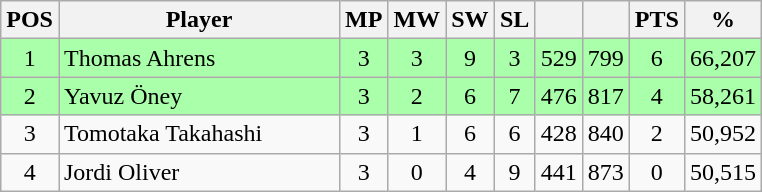<table class="wikitable" style="text-align: center;">
<tr>
<th width=20>POS</th>
<th width=180>Player</th>
<th width=20>MP</th>
<th width=20>MW</th>
<th width=20>SW</th>
<th width=20>SL</th>
<th width=20></th>
<th width=20></th>
<th width=20>PTS</th>
<th width=20>%</th>
</tr>
<tr style="background:#aaffaa;">
<td>1</td>
<td style="text-align:left;"> Thomas Ahrens</td>
<td>3</td>
<td>3</td>
<td>9</td>
<td>3</td>
<td>529</td>
<td>799</td>
<td>6</td>
<td>66,207</td>
</tr>
<tr style="background:#aaffaa;">
<td>2</td>
<td style="text-align:left;"> Yavuz Öney</td>
<td>3</td>
<td>2</td>
<td>6</td>
<td>7</td>
<td>476</td>
<td>817</td>
<td>4</td>
<td>58,261</td>
</tr>
<tr>
<td>3</td>
<td style="text-align:left;"> Tomotaka Takahashi</td>
<td>3</td>
<td>1</td>
<td>6</td>
<td>6</td>
<td>428</td>
<td>840</td>
<td>2</td>
<td>50,952</td>
</tr>
<tr>
<td>4</td>
<td style="text-align:left;"> Jordi Oliver</td>
<td>3</td>
<td>0</td>
<td>4</td>
<td>9</td>
<td>441</td>
<td>873</td>
<td>0</td>
<td>50,515</td>
</tr>
</table>
